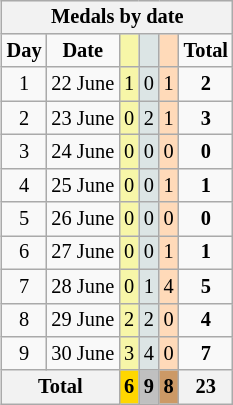<table class=wikitable style=font-size:85%;float:right;text-align:center>
<tr bgcolor=EFEFEF>
<th colspan=6><strong>Medals by date</strong></th>
</tr>
<tr>
<td><strong>Day</strong></td>
<td><strong>Date</strong></td>
<td bgcolor=F7F6A8></td>
<td bgcolor=DCE5E5></td>
<td bgcolor=FFDAB9></td>
<td><strong>Total</strong></td>
</tr>
<tr>
<td>1</td>
<td>22 June</td>
<td bgcolor=F7F6A8>1</td>
<td bgcolor=DCE5E5>0</td>
<td bgcolor=FFDAB9>1</td>
<td><strong>2</strong></td>
</tr>
<tr>
<td>2</td>
<td>23 June</td>
<td bgcolor=F7F6A8>0</td>
<td bgcolor=DCE5E5>2</td>
<td bgcolor=FFDAB9>1</td>
<td><strong>3</strong></td>
</tr>
<tr>
<td>3</td>
<td>24 June</td>
<td bgcolor=F7F6A8>0</td>
<td bgcolor=DCE5E5>0</td>
<td bgcolor=FFDAB9>0</td>
<td><strong>0</strong></td>
</tr>
<tr>
<td>4</td>
<td>25 June</td>
<td bgcolor=F7F6A8>0</td>
<td bgcolor=DCE5E5>0</td>
<td bgcolor=FFDAB9>1</td>
<td><strong>1</strong></td>
</tr>
<tr>
<td>5</td>
<td>26 June</td>
<td bgcolor=F7F6A8>0</td>
<td bgcolor=DCE5E5>0</td>
<td bgcolor=FFDAB9>0</td>
<td><strong>0</strong></td>
</tr>
<tr>
<td>6</td>
<td>27 June</td>
<td bgcolor=F7F6A8>0</td>
<td bgcolor=DCE5E5>0</td>
<td bgcolor=FFDAB9>1</td>
<td><strong>1</strong></td>
</tr>
<tr>
<td>7</td>
<td>28 June</td>
<td bgcolor=F7F6A8>0</td>
<td bgcolor=DCE5E5>1</td>
<td bgcolor=FFDAB9>4</td>
<td><strong>5</strong></td>
</tr>
<tr>
<td>8</td>
<td>29 June</td>
<td bgcolor=F7F6A8>2</td>
<td bgcolor=DCE5E5>2</td>
<td bgcolor=FFDAB9>0</td>
<td><strong>4</strong></td>
</tr>
<tr>
<td>9</td>
<td>30 June</td>
<td bgcolor=F7F6A8>3</td>
<td bgcolor=DCE5E5>4</td>
<td bgcolor=FFDAB9>0</td>
<td><strong>7</strong></td>
</tr>
<tr>
<th colspan=2><strong>Total</strong></th>
<th style="background:gold"><strong>6</strong></th>
<th style="background:silver"><strong>9</strong></th>
<th style="background:#c96"><strong>8</strong></th>
<th><strong>23</strong></th>
</tr>
</table>
